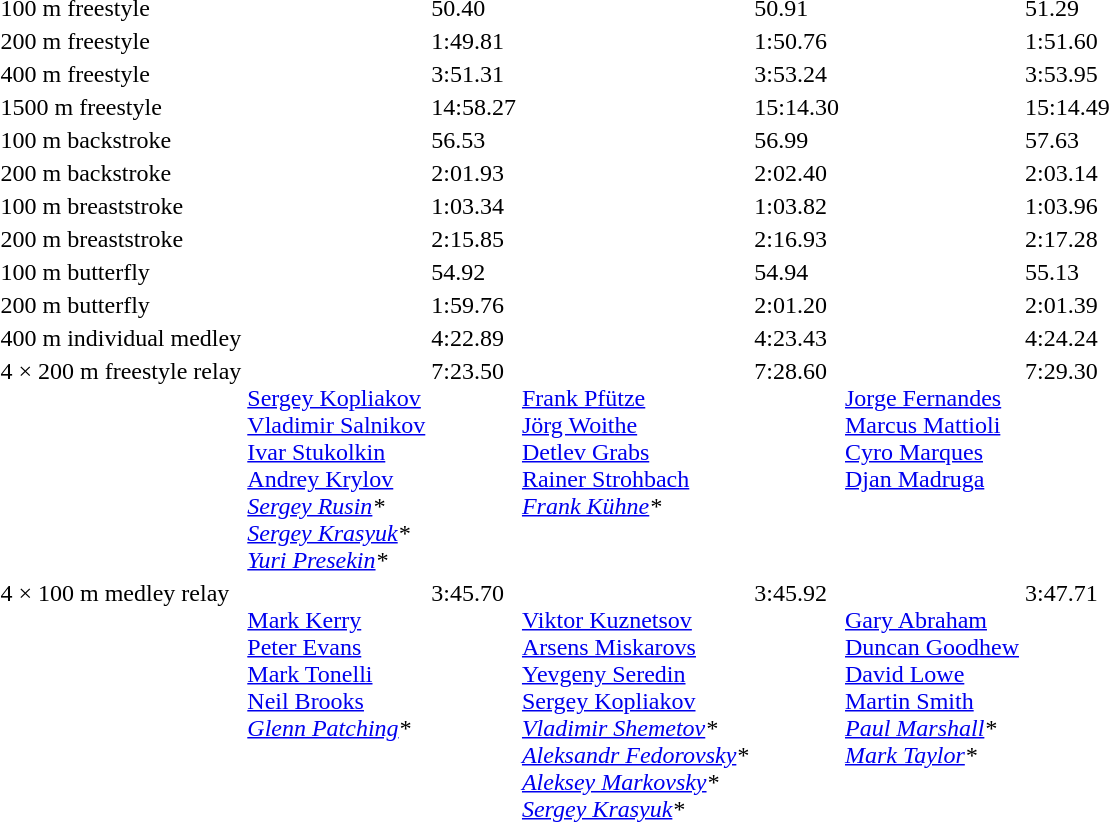<table>
<tr>
<td>100 m freestyle<br></td>
<td></td>
<td>50.40</td>
<td></td>
<td>50.91</td>
<td></td>
<td>51.29</td>
</tr>
<tr>
<td>200 m freestyle<br></td>
<td></td>
<td>1:49.81<br></td>
<td></td>
<td>1:50.76</td>
<td></td>
<td>1:51.60</td>
</tr>
<tr>
<td>400 m freestyle<br></td>
<td></td>
<td>3:51.31<br></td>
<td></td>
<td>3:53.24</td>
<td></td>
<td>3:53.95</td>
</tr>
<tr>
<td>1500 m freestyle<br></td>
<td></td>
<td>14:58.27<br></td>
<td></td>
<td>15:14.30</td>
<td></td>
<td>15:14.49</td>
</tr>
<tr>
<td>100 m backstroke<br></td>
<td></td>
<td>56.53</td>
<td></td>
<td>56.99</td>
<td></td>
<td>57.63</td>
</tr>
<tr>
<td>200 m backstroke<br></td>
<td></td>
<td>2:01.93</td>
<td></td>
<td>2:02.40</td>
<td></td>
<td>2:03.14</td>
</tr>
<tr>
<td>100 m breaststroke<br></td>
<td></td>
<td>1:03.34</td>
<td></td>
<td>1:03.82</td>
<td></td>
<td>1:03.96</td>
</tr>
<tr>
<td>200 m breaststroke<br></td>
<td></td>
<td>2:15.85</td>
<td></td>
<td>2:16.93</td>
<td></td>
<td>2:17.28</td>
</tr>
<tr>
<td>100 m butterfly<br></td>
<td></td>
<td>54.92</td>
<td></td>
<td>54.94</td>
<td></td>
<td>55.13</td>
</tr>
<tr>
<td>200 m butterfly<br></td>
<td></td>
<td>1:59.76</td>
<td></td>
<td>2:01.20</td>
<td></td>
<td>2:01.39</td>
</tr>
<tr>
<td>400 m individual medley<br></td>
<td></td>
<td>4:22.89<br></td>
<td></td>
<td>4:23.43</td>
<td></td>
<td>4:24.24</td>
</tr>
<tr valign="top">
<td>4 × 200 m freestyle relay<br></td>
<td><br> <a href='#'>Sergey Kopliakov</a><br> <a href='#'>Vladimir Salnikov</a><br> <a href='#'>Ivar Stukolkin</a><br> <a href='#'>Andrey Krylov</a><br> <em><a href='#'>Sergey Rusin</a>*</em><br> <em><a href='#'>Sergey Krasyuk</a>*</em><br> <em><a href='#'>Yuri Presekin</a>*</em></td>
<td>7:23.50</td>
<td><br> <a href='#'>Frank Pfütze</a><br> <a href='#'>Jörg Woithe</a><br> <a href='#'>Detlev Grabs</a><br> <a href='#'>Rainer Strohbach</a><br> <em><a href='#'>Frank Kühne</a>*</em></td>
<td>7:28.60</td>
<td><br> <a href='#'>Jorge Fernandes</a><br> <a href='#'>Marcus Mattioli</a><br> <a href='#'>Cyro Marques</a><br> <a href='#'>Djan Madruga</a></td>
<td>7:29.30</td>
</tr>
<tr valign="top">
<td>4 × 100 m medley relay<br></td>
<td><br> <a href='#'>Mark Kerry</a><br> <a href='#'>Peter Evans</a><br> <a href='#'>Mark Tonelli</a><br> <a href='#'>Neil Brooks</a><br> <em><a href='#'>Glenn Patching</a>*</em></td>
<td>3:45.70</td>
<td><br> <a href='#'>Viktor Kuznetsov</a><br> <a href='#'>Arsens Miskarovs</a><br> <a href='#'>Yevgeny Seredin</a><br> <a href='#'>Sergey Kopliakov</a><br> <em><a href='#'>Vladimir Shemetov</a>*</em><br> <em><a href='#'>Aleksandr Fedorovsky</a>*</em><br> <em><a href='#'>Aleksey Markovsky</a>*</em><br> <em><a href='#'>Sergey Krasyuk</a>*</em></td>
<td>3:45.92</td>
<td><br> <a href='#'>Gary Abraham</a><br> <a href='#'>Duncan Goodhew</a><br> <a href='#'>David Lowe</a><br> <a href='#'>Martin Smith</a><br> <em><a href='#'>Paul Marshall</a>*</em><br> <em><a href='#'>Mark Taylor</a>*</em></td>
<td>3:47.71</td>
</tr>
</table>
